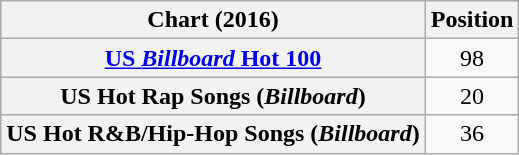<table class="wikitable plainrowheaders sortable">
<tr>
<th>Chart (2016)</th>
<th>Position</th>
</tr>
<tr>
<th scope="row"><a href='#'>US <em>Billboard</em> Hot 100</a></th>
<td style="text-align:center;">98</td>
</tr>
<tr>
<th scope="row">US Hot Rap Songs (<em>Billboard</em>)</th>
<td style="text-align:center;">20</td>
</tr>
<tr>
<th scope="row">US Hot R&B/Hip-Hop Songs (<em>Billboard</em>)</th>
<td style="text-align:center;">36</td>
</tr>
</table>
